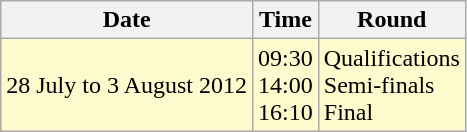<table class="wikitable">
<tr>
<th>Date</th>
<th>Time</th>
<th>Round</th>
</tr>
<tr>
<td style=background:lemonchiffon>28 July to 3 August 2012</td>
<td style=background:lemonchiffon>09:30<br>14:00<br>16:10</td>
<td style=background:lemonchiffon>Qualifications<br>Semi-finals<br>Final</td>
</tr>
</table>
